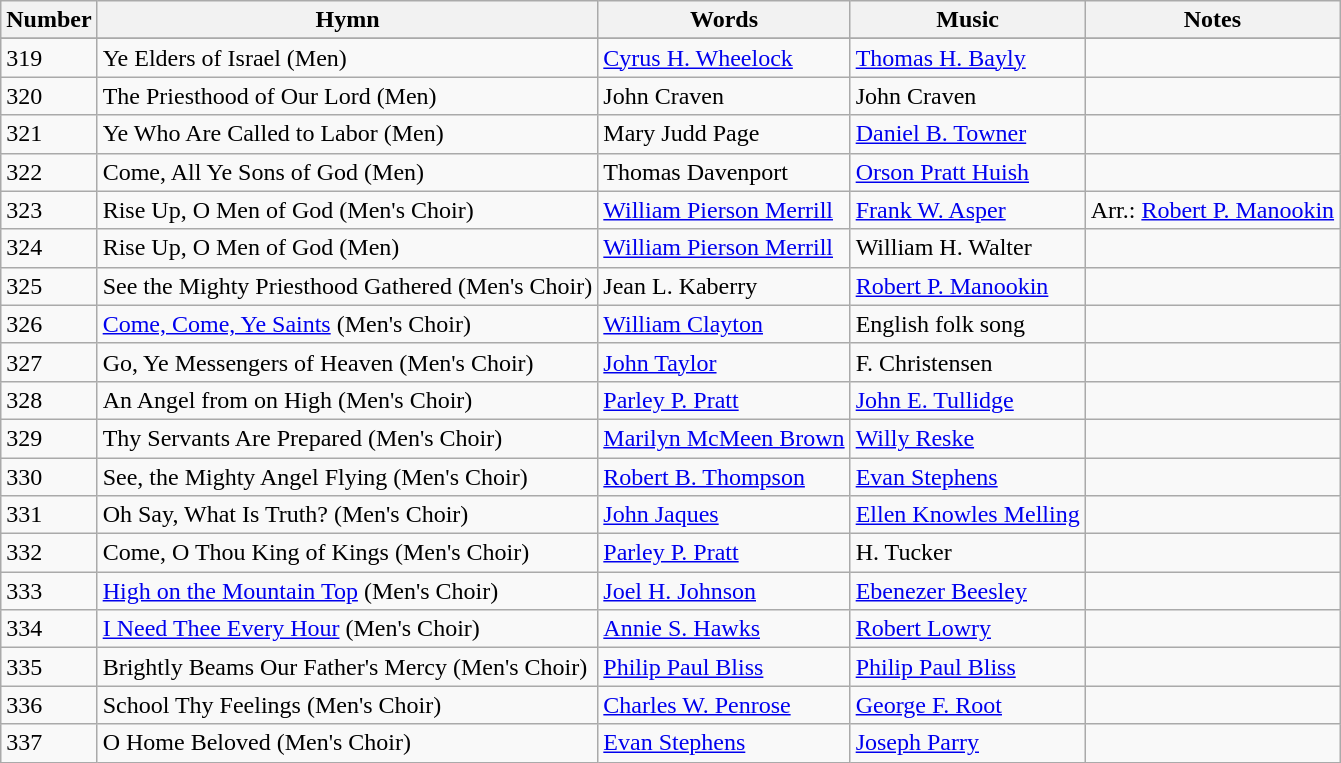<table class="wikitable mw-collapsible mw-collapsed">
<tr>
<th>Number</th>
<th>Hymn</th>
<th>Words</th>
<th>Music</th>
<th>Notes</th>
</tr>
<tr>
</tr>
<tr>
<td>319</td>
<td>Ye Elders of Israel (Men)</td>
<td><a href='#'>Cyrus H. Wheelock</a></td>
<td><a href='#'>Thomas H. Bayly</a></td>
<td></td>
</tr>
<tr>
<td>320</td>
<td>The Priesthood of Our Lord (Men)</td>
<td>John Craven</td>
<td>John Craven</td>
<td></td>
</tr>
<tr>
<td>321</td>
<td>Ye Who Are Called to Labor (Men)</td>
<td>Mary Judd Page</td>
<td><a href='#'>Daniel B. Towner</a></td>
<td></td>
</tr>
<tr>
<td>322</td>
<td>Come, All Ye Sons of God (Men)</td>
<td>Thomas Davenport</td>
<td><a href='#'>Orson Pratt Huish</a></td>
<td></td>
</tr>
<tr>
<td>323</td>
<td>Rise Up, O Men of God (Men's Choir)</td>
<td><a href='#'>William Pierson Merrill</a></td>
<td><a href='#'>Frank W. Asper</a></td>
<td>Arr.: <a href='#'>Robert P. Manookin</a></td>
</tr>
<tr>
<td>324</td>
<td>Rise Up, O Men of God (Men)</td>
<td><a href='#'>William Pierson Merrill</a></td>
<td>William H. Walter</td>
<td></td>
</tr>
<tr>
<td>325</td>
<td>See the Mighty Priesthood Gathered (Men's Choir)</td>
<td>Jean L. Kaberry</td>
<td><a href='#'>Robert P. Manookin</a></td>
<td></td>
</tr>
<tr>
<td>326</td>
<td><a href='#'>Come, Come, Ye Saints</a> (Men's Choir)</td>
<td><a href='#'>William Clayton</a></td>
<td>English folk song</td>
<td></td>
</tr>
<tr>
<td>327</td>
<td>Go, Ye Messengers of Heaven (Men's Choir)</td>
<td><a href='#'>John Taylor</a></td>
<td>F. Christensen</td>
<td></td>
</tr>
<tr>
<td>328</td>
<td>An Angel from on High (Men's Choir)</td>
<td><a href='#'>Parley P. Pratt</a></td>
<td><a href='#'>John E. Tullidge</a></td>
<td></td>
</tr>
<tr>
<td>329</td>
<td>Thy Servants Are Prepared (Men's Choir)</td>
<td><a href='#'>Marilyn McMeen Brown</a></td>
<td><a href='#'>Willy Reske</a></td>
<td></td>
</tr>
<tr>
<td>330</td>
<td>See, the Mighty Angel Flying (Men's Choir)</td>
<td><a href='#'>Robert B. Thompson</a></td>
<td><a href='#'>Evan Stephens</a></td>
<td></td>
</tr>
<tr>
<td>331</td>
<td>Oh Say, What Is Truth? (Men's Choir)</td>
<td><a href='#'>John Jaques</a></td>
<td><a href='#'>Ellen Knowles Melling</a></td>
<td></td>
</tr>
<tr>
<td>332</td>
<td>Come, O Thou King of Kings (Men's Choir)</td>
<td><a href='#'>Parley P. Pratt</a></td>
<td>H. Tucker</td>
<td></td>
</tr>
<tr>
<td>333</td>
<td><a href='#'>High on the Mountain Top</a> (Men's Choir)</td>
<td><a href='#'>Joel H. Johnson</a></td>
<td><a href='#'>Ebenezer Beesley</a></td>
<td></td>
</tr>
<tr>
<td>334</td>
<td><a href='#'>I Need Thee Every Hour</a> (Men's Choir)</td>
<td><a href='#'>Annie S. Hawks</a></td>
<td><a href='#'>Robert Lowry</a></td>
<td></td>
</tr>
<tr>
<td>335</td>
<td>Brightly Beams Our Father's Mercy (Men's Choir)</td>
<td><a href='#'>Philip Paul Bliss</a></td>
<td><a href='#'>Philip Paul Bliss</a></td>
<td></td>
</tr>
<tr>
<td>336</td>
<td>School Thy Feelings (Men's Choir)</td>
<td><a href='#'>Charles W. Penrose</a></td>
<td><a href='#'>George F. Root</a></td>
<td></td>
</tr>
<tr>
<td>337</td>
<td>O Home Beloved (Men's Choir)</td>
<td><a href='#'>Evan Stephens</a></td>
<td><a href='#'>Joseph Parry</a></td>
<td></td>
</tr>
</table>
